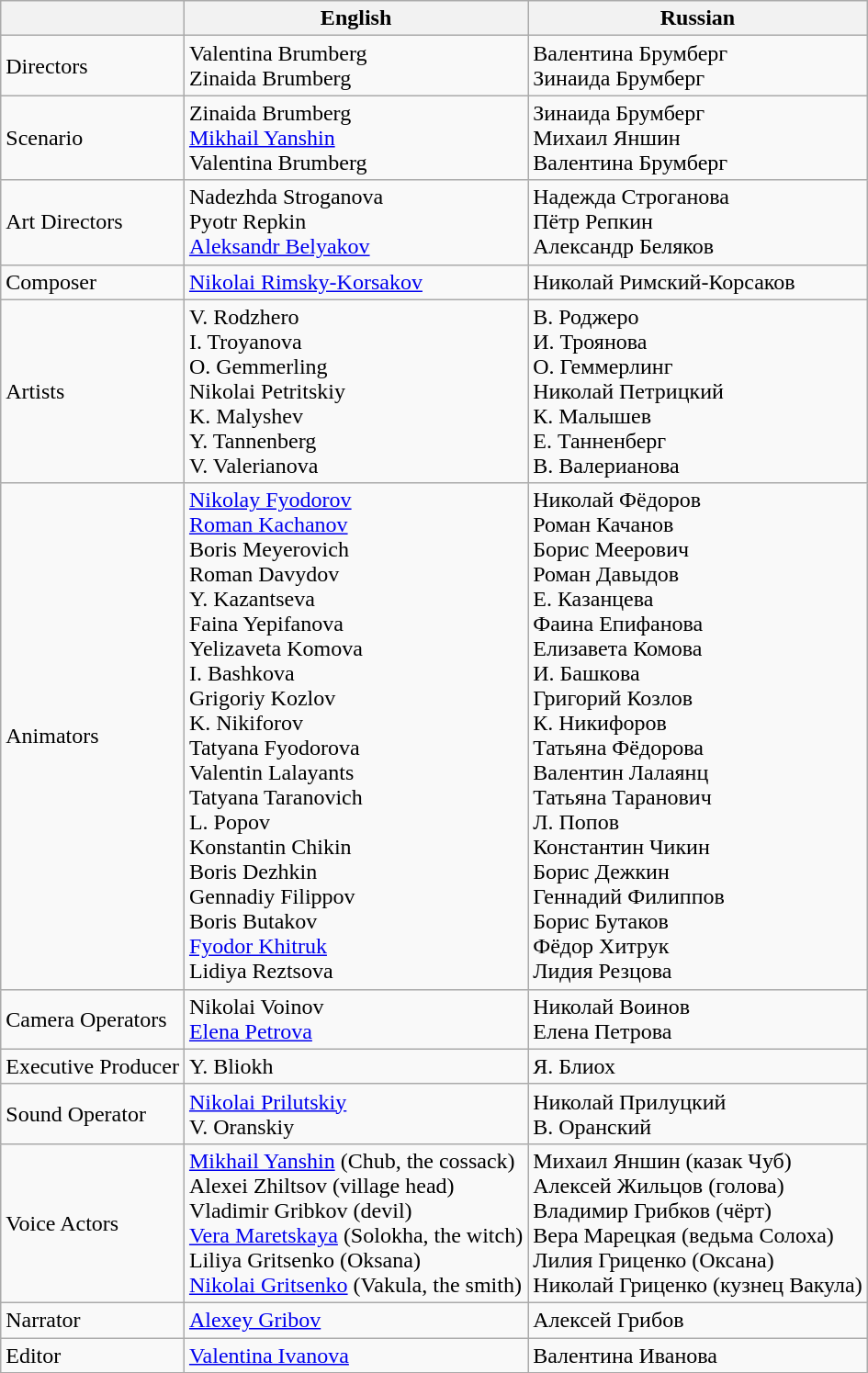<table class="wikitable">
<tr>
<th></th>
<th>English</th>
<th>Russian</th>
</tr>
<tr>
<td>Directors</td>
<td>Valentina Brumberg<br>Zinaida Brumberg</td>
<td>Валентина Брумберг<br>Зинаида Брумберг</td>
</tr>
<tr>
<td>Scenario</td>
<td>Zinaida Brumberg<br><a href='#'>Mikhail Yanshin</a><br>Valentina Brumberg</td>
<td>Зинаида Брумберг<br>Михаил Яншин<br>Валентина Брумберг</td>
</tr>
<tr>
<td>Art Directors</td>
<td>Nadezhda Stroganova<br>Pyotr Repkin<br><a href='#'>Aleksandr Belyakov</a></td>
<td>Надежда Строганова<br>Пётр Репкин<br>Александр Беляков</td>
</tr>
<tr>
<td>Composer</td>
<td><a href='#'>Nikolai Rimsky-Korsakov</a></td>
<td>Николай Римский-Корсаков</td>
</tr>
<tr>
<td>Artists</td>
<td>V. Rodzhero<br>I. Troyanova<br>O. Gemmerling<br>Nikolai Petritskiy<br>K. Malyshev<br>Y. Tannenberg<br>V. Valerianova</td>
<td>В. Роджеро<br>И. Троянова<br>О. Геммерлинг<br>Николай Петрицкий<br>К. Малышев<br>Е. Танненберг<br>В. Валерианова</td>
</tr>
<tr>
<td>Animators</td>
<td><a href='#'>Nikolay Fyodorov</a><br><a href='#'>Roman Kachanov</a><br>Boris Meyerovich<br>Roman Davydov<br>Y. Kazantseva<br>Faina Yepifanova<br>Yelizaveta Komova<br>I. Bashkova<br>Grigoriy Kozlov<br>K. Nikiforov<br>Tatyana Fyodorova<br>Valentin Lalayants<br>Tatyana Taranovich<br>L. Popov<br>Konstantin Chikin<br>Boris Dezhkin<br>Gennadiy Filippov<br>Boris Butakov<br><a href='#'>Fyodor Khitruk</a><br>Lidiya Reztsova</td>
<td>Николай Фёдоров<br>Роман Качанов<br>Борис Меерович<br>Роман Давыдов<br>Е. Казанцева<br>Фаина Епифанова<br>Елизавета Комова<br>И. Башкова<br>Григорий Козлов<br>К. Никифоров<br>Татьяна Фёдорова<br>Валентин Лалаянц<br>Татьяна Таранович<br>Л. Попов<br>Константин Чикин<br>Борис Дежкин<br>Геннадий Филиппов<br>Борис Бутаков<br>Фёдор Хитрук<br>Лидия Резцова</td>
</tr>
<tr>
<td>Camera Operators</td>
<td>Nikolai Voinov<br><a href='#'>Elena Petrova</a></td>
<td>Николай Воинов<br>Елена Петрова</td>
</tr>
<tr>
<td>Executive Producer</td>
<td>Y. Bliokh</td>
<td>Я. Блиох</td>
</tr>
<tr>
<td>Sound Operator</td>
<td><a href='#'>Nikolai Prilutskiy</a><br>V. Oranskiy</td>
<td>Николай Прилуцкий<br>В. Оранский</td>
</tr>
<tr>
<td>Voice Actors</td>
<td><a href='#'>Mikhail Yanshin</a> (Chub, the cossack)<br>Alexei Zhiltsov (village head)<br>Vladimir Gribkov (devil)<br><a href='#'>Vera Maretskaya</a> (Solokha, the witch)<br>Liliya Gritsenko (Oksana)<br><a href='#'>Nikolai Gritsenko</a> (Vakula, the smith)</td>
<td>Михаил Яншин (казак Чуб)<br>Алексей Жильцов (голова)<br>Владимир Грибков (чёрт)<br>Вера Марецкая (ведьма Солоха)<br>Лилия Гриценко (Оксана)<br>Николай Гриценко (кузнец Вакула)</td>
</tr>
<tr>
<td>Narrator</td>
<td><a href='#'>Alexey Gribov</a></td>
<td>Алексей Грибов</td>
</tr>
<tr>
<td>Editor</td>
<td><a href='#'>Valentina Ivanova</a></td>
<td>Валентина Иванова</td>
</tr>
</table>
